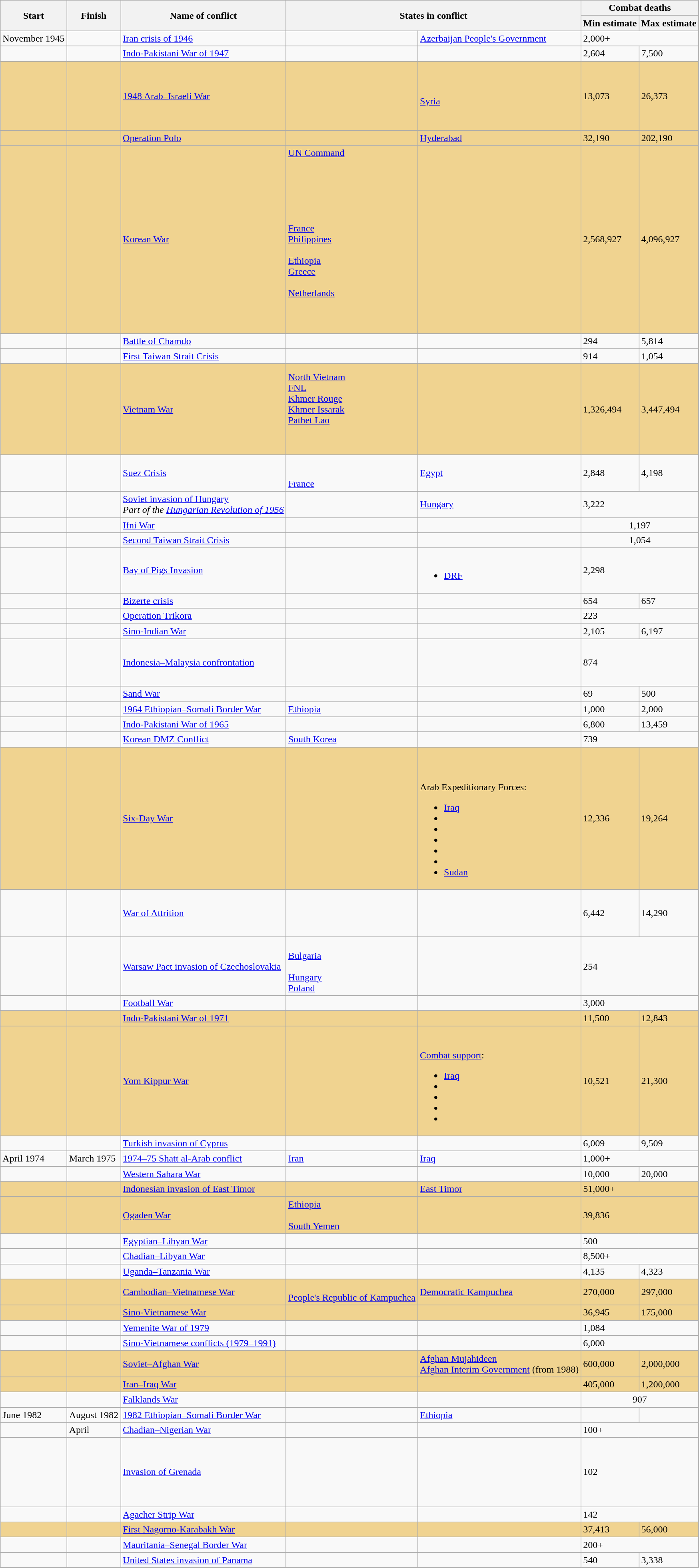<table class="wikitable sortable">
<tr>
<th rowspan="2">Start</th>
<th rowspan="2">Finish</th>
<th rowspan="2">Name of conflict</th>
<th colspan="2" rowspan="2">States in conflict</th>
<th colspan="2">Combat deaths</th>
</tr>
<tr>
<th>Min estimate</th>
<th>Max estimate</th>
</tr>
<tr>
<td>November 1945</td>
<td></td>
<td><a href='#'>Iran crisis of 1946</a></td>
<td></td>
<td><a href='#'>Azerbaijan People's Government</a><br></td>
<td colspan="2">2,000+</td>
</tr>
<tr>
<td></td>
<td></td>
<td><a href='#'>Indo-Pakistani War of 1947</a></td>
<td></td>
<td></td>
<td>2,604</td>
<td>7,500</td>
</tr>
<tr bgcolor='#f0d390'>
<td></td>
<td></td>
<td><a href='#'>1948 Arab–Israeli War</a></td>
<td></td>
<td><br><br><br> <a href='#'>Syria</a> <br><br><br></td>
<td>13,073</td>
<td>26,373</td>
</tr>
<tr bgcolor='#f0d390'>
<td></td>
<td></td>
<td><a href='#'>Operation Polo</a></td>
<td></td>
<td> <a href='#'>Hyderabad</a></td>
<td>32,190</td>
<td>202,190</td>
</tr>
<tr bgcolor='#f0d390'>
<td></td>
<td></td>
<td><a href='#'>Korean War</a></td>
<td> <a href='#'>UN Command</a><br><br> <br> <br> <br> <br> <br>  <a href='#'>France</a><br>  <a href='#'>Philippines</a><br> <br>  <a href='#'>Ethiopia</a><br>  <a href='#'>Greece</a><br> <br>  <a href='#'>Netherlands</a><br> <br> <br> <br> </td>
<td></td>
<td>2,568,927</td>
<td>4,096,927</td>
</tr>
<tr>
<td></td>
<td></td>
<td><a href='#'>Battle of Chamdo</a></td>
<td></td>
<td></td>
<td>294</td>
<td>5,814</td>
</tr>
<tr>
<td></td>
<td></td>
<td><a href='#'>First Taiwan Strait Crisis</a></td>
<td></td>
<td></td>
<td>914</td>
<td>1,054</td>
</tr>
<tr bgcolor='#f0d390'>
<td></td>
<td></td>
<td><a href='#'>Vietnam War</a></td>
<td> <a href='#'>North Vietnam</a><br> <a href='#'>FNL</a><br> <a href='#'>Khmer Rouge</a><br> <a href='#'>Khmer Issarak</a><br> <a href='#'>Pathet Lao</a><br><br><br></td>
<td><br><br><br><br><br><br><br><br></td>
<td>1,326,494</td>
<td>3,447,494</td>
</tr>
<tr>
<td></td>
<td></td>
<td><a href='#'>Suez Crisis</a></td>
<td><br><br> <a href='#'>France</a></td>
<td> <a href='#'>Egypt</a></td>
<td>2,848</td>
<td>4,198</td>
</tr>
<tr>
<td></td>
<td></td>
<td><a href='#'>Soviet invasion of Hungary</a><br><em>Part of the <a href='#'>Hungarian Revolution of 1956</a></em></td>
<td></td>
<td> <a href='#'>Hungary</a></td>
<td colspan="2" align="left">3,222</td>
</tr>
<tr>
<td></td>
<td></td>
<td><a href='#'>Ifni War</a></td>
<td><br></td>
<td></td>
<td colspan="2" align="center">1,197</td>
</tr>
<tr>
<td></td>
<td></td>
<td><a href='#'>Second Taiwan Strait Crisis</a></td>
<td></td>
<td></td>
<td colspan="2" align="center">1,054</td>
</tr>
<tr>
<td></td>
<td></td>
<td><a href='#'>Bay of Pigs Invasion</a></td>
<td></td>
<td><br><ul><li> <a href='#'>DRF</a></li></ul></td>
<td colspan="2">2,298</td>
</tr>
<tr>
<td></td>
<td></td>
<td><a href='#'>Bizerte crisis</a></td>
<td></td>
<td></td>
<td>654</td>
<td>657</td>
</tr>
<tr>
<td></td>
<td></td>
<td><a href='#'>Operation Trikora</a></td>
<td></td>
<td></td>
<td colspan="2">223</td>
</tr>
<tr>
<td></td>
<td></td>
<td><a href='#'>Sino-Indian War</a></td>
<td></td>
<td></td>
<td>2,105</td>
<td>6,197</td>
</tr>
<tr>
<td></td>
<td></td>
<td><a href='#'>Indonesia–Malaysia confrontation</a></td>
<td><br><br><br><br></td>
<td></td>
<td colspan="2">874</td>
</tr>
<tr>
<td></td>
<td></td>
<td><a href='#'>Sand War</a></td>
<td></td>
<td></td>
<td>69</td>
<td>500</td>
</tr>
<tr>
<td></td>
<td></td>
<td><a href='#'>1964 Ethiopian–Somali Border War</a></td>
<td> <a href='#'>Ethiopia</a></td>
<td></td>
<td>1,000</td>
<td>2,000</td>
</tr>
<tr>
<td></td>
<td></td>
<td><a href='#'>Indo-Pakistani War of 1965</a></td>
<td></td>
<td></td>
<td>6,800</td>
<td>13,459</td>
</tr>
<tr>
<td></td>
<td></td>
<td><a href='#'>Korean DMZ Conflict</a></td>
<td> <a href='#'>South Korea</a><br></td>
<td></td>
<td colspan="2">739</td>
</tr>
<tr bgcolor='#f0d390'>
<td></td>
<td></td>
<td><a href='#'>Six-Day War</a></td>
<td></td>
<td><br><br><br>Arab Expeditionary Forces:<br><ul><li> <a href='#'>Iraq</a></li><li><br></li><li></li><li></li><li></li><li></li><li> <a href='#'>Sudan</a></li></ul></td>
<td>12,336</td>
<td>19,264</td>
</tr>
<tr>
<td></td>
<td></td>
<td><a href='#'>War of Attrition</a></td>
<td></td>
<td><br><br><br><br></td>
<td>6,442</td>
<td>14,290</td>
</tr>
<tr>
<td></td>
<td></td>
<td><a href='#'>Warsaw Pact invasion of Czechoslovakia</a></td>
<td><br> <a href='#'>Bulgaria</a><br><br> <a href='#'>Hungary</a><br> <a href='#'>Poland</a></td>
<td></td>
<td colspan="2">254</td>
</tr>
<tr>
<td></td>
<td></td>
<td><a href='#'>Football War</a></td>
<td></td>
<td></td>
<td colspan="2">3,000</td>
</tr>
<tr bgcolor='#f0d390'>
<td></td>
<td></td>
<td><a href='#'>Indo-Pakistani War of 1971</a></td>
<td></td>
<td></td>
<td>11,500</td>
<td>12,843</td>
</tr>
<tr bgcolor='#f0d390'>
<td></td>
<td></td>
<td><a href='#'>Yom Kippur War</a></td>
<td></td>
<td><br><br><a href='#'>Combat support</a>:<br><ul><li> <a href='#'>Iraq</a></li><li></li><li></li><li></li><li></li></ul></td>
<td>10,521</td>
<td>21,300</td>
</tr>
<tr>
<td></td>
<td></td>
<td><a href='#'>Turkish invasion of Cyprus</a></td>
<td></td>
<td><br></td>
<td>6,009</td>
<td>9,509</td>
</tr>
<tr>
<td>April 1974</td>
<td>March 1975</td>
<td><a href='#'>1974–75 Shatt al-Arab conflict</a></td>
<td> <a href='#'>Iran</a></td>
<td> <a href='#'>Iraq</a></td>
<td colspan="2">1,000+</td>
</tr>
<tr>
<td></td>
<td></td>
<td><a href='#'>Western Sahara War</a></td>
<td><br>
</td>
<td><br></td>
<td>10,000</td>
<td>20,000</td>
</tr>
<tr bgcolor='#f0d390'>
<td></td>
<td></td>
<td><a href='#'>Indonesian invasion of East Timor</a></td>
<td></td>
<td> <a href='#'>East Timor</a></td>
<td colspan="2" align="yes">51,000+</td>
</tr>
<tr bgcolor="#f0d390">
<td></td>
<td></td>
<td><a href='#'>Ogaden War</a></td>
<td> <a href='#'>Ethiopia</a><br><br> <a href='#'>South Yemen</a><br></td>
<td></td>
<td colspan="2">39,836</td>
</tr>
<tr>
<td></td>
<td></td>
<td><a href='#'>Egyptian–Libyan War</a></td>
<td></td>
<td></td>
<td colspan="2">500</td>
</tr>
<tr>
<td></td>
<td></td>
<td><a href='#'>Chadian–Libyan War</a></td>
<td><br></td>
<td></td>
<td colspan="2">8,500+</td>
</tr>
<tr>
<td></td>
<td></td>
<td><a href='#'>Uganda–Tanzania War</a></td>
<td><br></td>
<td><br></td>
<td>4,135</td>
<td>4,323</td>
</tr>
<tr bgcolor='#f0d390'>
<td></td>
<td></td>
<td><a href='#'>Cambodian–Vietnamese War</a></td>
<td><br> <a href='#'>People's Republic of Kampuchea</a></td>
<td> <a href='#'>Democratic Kampuchea</a><br></td>
<td>270,000</td>
<td>297,000</td>
</tr>
<tr bgcolor='#f0d390'>
<td></td>
<td></td>
<td><a href='#'>Sino-Vietnamese War</a></td>
<td></td>
<td></td>
<td>36,945</td>
<td>175,000</td>
</tr>
<tr>
<td></td>
<td></td>
<td><a href='#'>Yemenite War of 1979</a></td>
<td></td>
<td></td>
<td colspan="2">1,084</td>
</tr>
<tr>
<td></td>
<td></td>
<td><a href='#'>Sino-Vietnamese conflicts (1979–1991)</a></td>
<td></td>
<td></td>
<td colspan="2">6,000</td>
</tr>
<tr bgcolor='#f0d390'>
<td></td>
<td></td>
<td><a href='#'>Soviet–Afghan War</a></td>
<td><br></td>
<td> <a href='#'>Afghan Mujahideen</a><br>   <a href='#'>Afghan Interim Government</a> (from 1988)</td>
<td>600,000</td>
<td>2,000,000</td>
</tr>
<tr bgcolor='#f0d390'>
<td></td>
<td></td>
<td><a href='#'>Iran–Iraq War</a></td>
<td></td>
<td><br></td>
<td>405,000</td>
<td>1,200,000</td>
</tr>
<tr>
<td></td>
<td></td>
<td><a href='#'>Falklands War</a></td>
<td></td>
<td></td>
<td colspan="2" align="center">907</td>
</tr>
<tr>
<td>June 1982</td>
<td>August 1982</td>
<td><a href='#'>1982 Ethiopian–Somali Border War</a></td>
<td></td>
<td> <a href='#'>Ethiopia</a></td>
<td></td>
<td></td>
</tr>
<tr>
<td></td>
<td>April </td>
<td><a href='#'>Chadian–Nigerian War</a></td>
<td></td>
<td></td>
<td colspan="2">100+</td>
</tr>
<tr>
<td></td>
<td></td>
<td><a href='#'>Invasion of Grenada</a></td>
<td><br><br><br><br><br><br></td>
<td><br></td>
<td colspan="2">102</td>
</tr>
<tr>
<td></td>
<td></td>
<td><a href='#'>Agacher Strip War</a></td>
<td></td>
<td></td>
<td colspan="2">142</td>
</tr>
<tr bgcolor='#f0d390'>
<td></td>
<td></td>
<td><a href='#'>First Nagorno-Karabakh War</a></td>
<td><br></td>
<td></td>
<td>37,413</td>
<td>56,000</td>
</tr>
<tr>
<td></td>
<td></td>
<td><a href='#'>Mauritania–Senegal Border War</a></td>
<td></td>
<td></td>
<td colspan="2">200+</td>
</tr>
<tr>
<td></td>
<td></td>
<td><a href='#'>United States invasion of Panama</a></td>
<td></td>
<td></td>
<td>540</td>
<td>3,338</td>
</tr>
</table>
